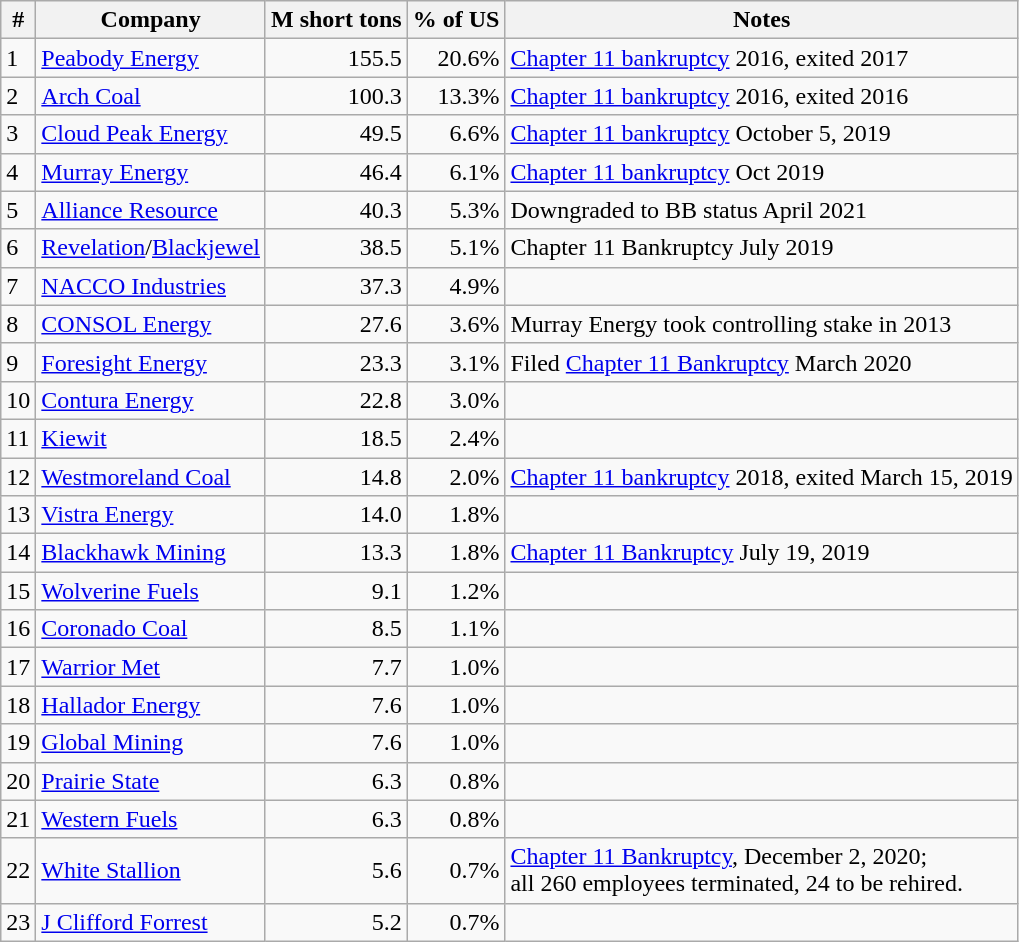<table class="wikitable sortable sortable">
<tr>
<th>#</th>
<th>Company</th>
<th>M short tons</th>
<th>% of US</th>
<th>Notes</th>
</tr>
<tr>
<td>1</td>
<td><a href='#'>Peabody Energy</a></td>
<td align=right>155.5</td>
<td align=right>20.6%</td>
<td><a href='#'>Chapter 11 bankruptcy</a> 2016, exited 2017</td>
</tr>
<tr>
<td>2</td>
<td><a href='#'>Arch Coal</a></td>
<td align=right>100.3</td>
<td align=right>13.3%</td>
<td><a href='#'>Chapter 11 bankruptcy</a> 2016, exited 2016</td>
</tr>
<tr>
<td>3</td>
<td><a href='#'>Cloud Peak Energy</a></td>
<td align=right>49.5</td>
<td align=right>6.6%</td>
<td><a href='#'>Chapter 11 bankruptcy</a> October 5, 2019</td>
</tr>
<tr>
<td>4</td>
<td><a href='#'>Murray Energy</a></td>
<td align=right>46.4</td>
<td align=right>6.1%</td>
<td><a href='#'>Chapter 11 bankruptcy</a> Oct 2019</td>
</tr>
<tr>
<td>5</td>
<td><a href='#'>Alliance Resource</a></td>
<td align=right>40.3</td>
<td align=right>5.3%</td>
<td>Downgraded to BB status April 2021</td>
</tr>
<tr>
<td>6</td>
<td><a href='#'>Revelation</a>/<a href='#'>Blackjewel</a></td>
<td align=right>38.5</td>
<td align=right>5.1%</td>
<td>Chapter 11 Bankruptcy July 2019</td>
</tr>
<tr>
<td>7</td>
<td><a href='#'>NACCO Industries</a></td>
<td align=right>37.3</td>
<td align=right>4.9%</td>
<td></td>
</tr>
<tr>
<td>8</td>
<td><a href='#'>CONSOL Energy</a></td>
<td align=right>27.6</td>
<td align=right>3.6%</td>
<td>Murray Energy took controlling stake in 2013</td>
</tr>
<tr>
<td>9</td>
<td><a href='#'>Foresight Energy</a></td>
<td align=right>23.3</td>
<td align=right>3.1%</td>
<td>Filed <a href='#'>Chapter 11 Bankruptcy</a> March 2020</td>
</tr>
<tr>
<td>10</td>
<td><a href='#'>Contura Energy</a></td>
<td align=right>22.8</td>
<td align=right>3.0%</td>
<td></td>
</tr>
<tr>
<td>11</td>
<td><a href='#'>Kiewit</a></td>
<td align=right>18.5</td>
<td align=right>2.4%</td>
<td></td>
</tr>
<tr>
<td>12</td>
<td><a href='#'>Westmoreland Coal</a></td>
<td align=right>14.8</td>
<td align=right>2.0%</td>
<td><a href='#'>Chapter 11 bankruptcy</a> 2018, exited March 15, 2019</td>
</tr>
<tr>
<td>13</td>
<td><a href='#'>Vistra Energy</a></td>
<td align=right>14.0</td>
<td align=right>1.8%</td>
<td></td>
</tr>
<tr>
<td>14</td>
<td><a href='#'>Blackhawk Mining</a></td>
<td align=right>13.3</td>
<td align=right>1.8%</td>
<td><a href='#'>Chapter 11 Bankruptcy</a> July 19, 2019</td>
</tr>
<tr>
<td>15</td>
<td><a href='#'>Wolverine Fuels</a></td>
<td align=right>9.1</td>
<td align=right>1.2%</td>
<td></td>
</tr>
<tr>
<td>16</td>
<td><a href='#'>Coronado Coal</a></td>
<td align=right>8.5</td>
<td align=right>1.1%</td>
<td></td>
</tr>
<tr>
<td>17</td>
<td><a href='#'>Warrior Met</a></td>
<td align=right>7.7</td>
<td align=right>1.0%</td>
<td></td>
</tr>
<tr>
<td>18</td>
<td><a href='#'>Hallador Energy</a></td>
<td align=right>7.6</td>
<td align=right>1.0%</td>
<td></td>
</tr>
<tr>
<td>19</td>
<td><a href='#'>Global Mining</a></td>
<td align=right>7.6</td>
<td align=right>1.0%</td>
<td></td>
</tr>
<tr>
<td>20</td>
<td><a href='#'>Prairie State</a></td>
<td align=right>6.3</td>
<td align=right>0.8%</td>
<td></td>
</tr>
<tr>
<td>21</td>
<td><a href='#'>Western Fuels</a></td>
<td align=right>6.3</td>
<td align=right>0.8%</td>
<td></td>
</tr>
<tr>
<td>22</td>
<td><a href='#'>White Stallion</a></td>
<td align=right>5.6</td>
<td align=right>0.7%</td>
<td><a href='#'>Chapter 11 Bankruptcy</a>, December 2, 2020;<br>all 260 employees terminated, 24 to be rehired.</td>
</tr>
<tr>
<td>23</td>
<td><a href='#'>J Clifford Forrest</a></td>
<td align=right>5.2</td>
<td align=right>0.7%</td>
<td></td>
</tr>
</table>
